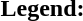<table class="toccolours" style="font-size:100%; white-space:nowrap;">
<tr>
<td><strong>Legend:</strong></td>
<td>      </td>
</tr>
<tr>
<td></td>
</tr>
<tr>
<td></td>
</tr>
</table>
